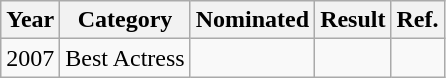<table class="wikitable">
<tr>
<th>Year</th>
<th>Category</th>
<th>Nominated</th>
<th>Result</th>
<th>Ref.</th>
</tr>
<tr>
<td>2007</td>
<td>Best Actress</td>
<td></td>
<td></td>
<td></td>
</tr>
</table>
